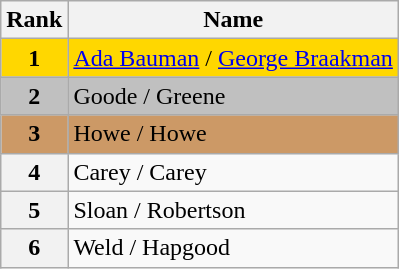<table class="wikitable">
<tr>
<th>Rank</th>
<th>Name</th>
</tr>
<tr bgcolor="gold">
<td align="center"><strong>1</strong></td>
<td><a href='#'>Ada Bauman</a> / <a href='#'>George Braakman</a></td>
</tr>
<tr bgcolor="silver">
<td align="center"><strong>2</strong></td>
<td>Goode / Greene</td>
</tr>
<tr bgcolor="cc9966">
<td align="center"><strong>3</strong></td>
<td>Howe / Howe</td>
</tr>
<tr>
<th>4</th>
<td>Carey / Carey</td>
</tr>
<tr>
<th>5</th>
<td>Sloan / Robertson</td>
</tr>
<tr>
<th>6</th>
<td>Weld / Hapgood</td>
</tr>
</table>
